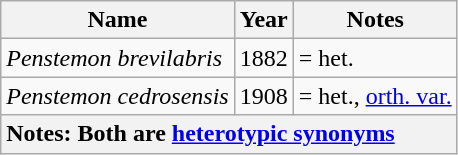<table class="wikitable" id="Synonyms">
<tr>
<th>Name</th>
<th>Year</th>
<th>Notes</th>
</tr>
<tr>
<td><em>Penstemon brevilabris</em> </td>
<td>1882</td>
<td>= het.</td>
</tr>
<tr>
<td><em>Penstemon cedrosensis</em> </td>
<td>1908</td>
<td>= het., <a href='#'>orth. var.</a></td>
</tr>
<tr>
<th colspan=3 style="text-align: left;">Notes: Both are <a href='#'>heterotypic synonyms</a></th>
</tr>
</table>
